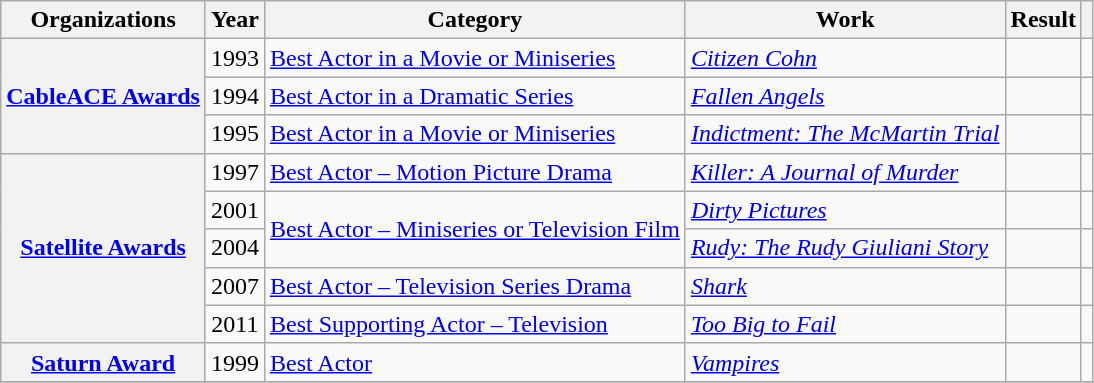<table class= "wikitable plainrowheaders sortable">
<tr>
<th scope="col">Organizations</th>
<th scope="col">Year</th>
<th scope="col">Category</th>
<th scope="col">Work</th>
<th scope="col">Result</th>
<th scope="col" class="unsortable"></th>
</tr>
<tr>
<th scope="row" rowspan="3"><a href='#'>CableACE Awards</a></th>
<td style="text-align:center;">1993</td>
<td><a href='#'>Best Actor in a Movie or Miniseries</a></td>
<td><em><a href='#'>Citizen Cohn</a></em></td>
<td></td>
<td></td>
</tr>
<tr>
<td style="text-align:center;">1994</td>
<td><a href='#'>Best Actor in a Dramatic Series</a></td>
<td><em><a href='#'>Fallen Angels</a></em></td>
<td></td>
<td></td>
</tr>
<tr>
<td style="text-align:center;">1995</td>
<td><a href='#'>Best Actor in a Movie or Miniseries</a></td>
<td><em><a href='#'>Indictment: The McMartin Trial</a></em></td>
<td></td>
<td></td>
</tr>
<tr>
<th scope="row" rowspan="5"><a href='#'>Satellite Awards</a></th>
<td style="text-align:center;">1997</td>
<td><a href='#'>Best Actor – Motion Picture Drama</a></td>
<td><em><a href='#'>Killer: A Journal of Murder</a></em></td>
<td></td>
<td></td>
</tr>
<tr>
<td style="text-align:center;">2001</td>
<td rowspan="2"><a href='#'>Best Actor – Miniseries or Television Film</a></td>
<td><em><a href='#'>Dirty Pictures</a></em></td>
<td></td>
<td></td>
</tr>
<tr>
<td style="text-align:center;">2004</td>
<td><em><a href='#'>Rudy: The Rudy Giuliani Story</a></em></td>
<td></td>
<td></td>
</tr>
<tr>
<td style="text-align:center;">2007</td>
<td><a href='#'>Best Actor – Television Series Drama</a></td>
<td><em><a href='#'>Shark</a></em></td>
<td></td>
<td></td>
</tr>
<tr>
<td style="text-align:center;">2011</td>
<td><a href='#'>Best Supporting Actor – Television</a></td>
<td><em><a href='#'>Too Big to Fail</a></em></td>
<td></td>
<td></td>
</tr>
<tr>
<th scope="row" rowspan="1"><a href='#'>Saturn Award</a></th>
<td style="text-align:center;">1999</td>
<td><a href='#'>Best Actor</a></td>
<td><em><a href='#'>Vampires</a></em></td>
<td></td>
<td></td>
</tr>
<tr>
</tr>
</table>
